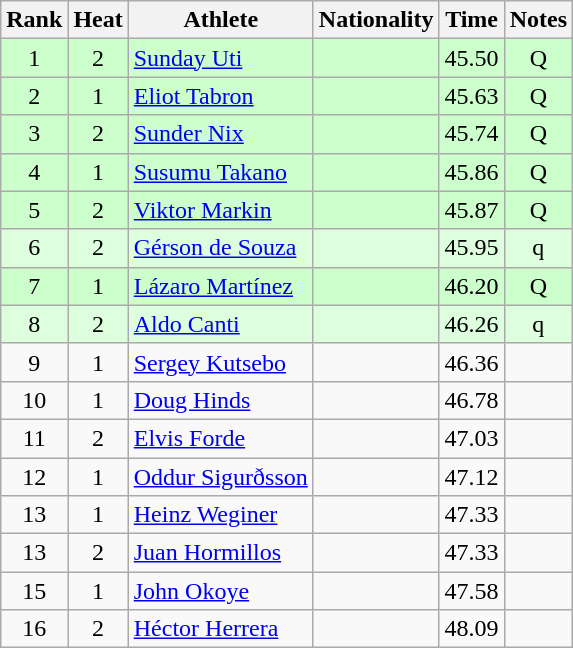<table class="wikitable sortable" style="text-align:center">
<tr>
<th>Rank</th>
<th>Heat</th>
<th>Athlete</th>
<th>Nationality</th>
<th>Time</th>
<th>Notes</th>
</tr>
<tr bgcolor=ccffcc>
<td>1</td>
<td>2</td>
<td align=left><a href='#'>Sunday Uti</a></td>
<td align=left></td>
<td>45.50</td>
<td>Q</td>
</tr>
<tr bgcolor=ccffcc>
<td>2</td>
<td>1</td>
<td align=left><a href='#'>Eliot Tabron</a></td>
<td align=left></td>
<td>45.63</td>
<td>Q</td>
</tr>
<tr bgcolor=ccffcc>
<td>3</td>
<td>2</td>
<td align=left><a href='#'>Sunder Nix</a></td>
<td align=left></td>
<td>45.74</td>
<td>Q</td>
</tr>
<tr bgcolor=ccffcc>
<td>4</td>
<td>1</td>
<td align=left><a href='#'>Susumu Takano</a></td>
<td align=left></td>
<td>45.86</td>
<td>Q</td>
</tr>
<tr bgcolor=ccffcc>
<td>5</td>
<td>2</td>
<td align=left><a href='#'>Viktor Markin</a></td>
<td align=left></td>
<td>45.87</td>
<td>Q</td>
</tr>
<tr bgcolor=ddffdd>
<td>6</td>
<td>2</td>
<td align=left><a href='#'>Gérson de Souza</a></td>
<td align=left></td>
<td>45.95</td>
<td>q</td>
</tr>
<tr bgcolor=ccffcc>
<td>7</td>
<td>1</td>
<td align=left><a href='#'>Lázaro Martínez</a></td>
<td align=left></td>
<td>46.20</td>
<td>Q</td>
</tr>
<tr bgcolor=ddffdd>
<td>8</td>
<td>2</td>
<td align=left><a href='#'>Aldo Canti</a></td>
<td align=left></td>
<td>46.26</td>
<td>q</td>
</tr>
<tr>
<td>9</td>
<td>1</td>
<td align=left><a href='#'>Sergey Kutsebo</a></td>
<td align=left></td>
<td>46.36</td>
<td></td>
</tr>
<tr>
<td>10</td>
<td>1</td>
<td align=left><a href='#'>Doug Hinds</a></td>
<td align=left></td>
<td>46.78</td>
<td></td>
</tr>
<tr>
<td>11</td>
<td>2</td>
<td align=left><a href='#'>Elvis Forde</a></td>
<td align=left></td>
<td>47.03</td>
<td></td>
</tr>
<tr>
<td>12</td>
<td>1</td>
<td align=left><a href='#'>Oddur Sigurðsson</a></td>
<td align=left></td>
<td>47.12</td>
<td></td>
</tr>
<tr>
<td>13</td>
<td>1</td>
<td align=left><a href='#'>Heinz Weginer</a></td>
<td align=left></td>
<td>47.33</td>
<td></td>
</tr>
<tr>
<td>13</td>
<td>2</td>
<td align=left><a href='#'>Juan Hormillos</a></td>
<td align=left></td>
<td>47.33</td>
<td></td>
</tr>
<tr>
<td>15</td>
<td>1</td>
<td align=left><a href='#'>John Okoye</a></td>
<td align=left></td>
<td>47.58</td>
<td></td>
</tr>
<tr>
<td>16</td>
<td>2</td>
<td align=left><a href='#'>Héctor Herrera</a></td>
<td align=left></td>
<td>48.09</td>
<td></td>
</tr>
</table>
